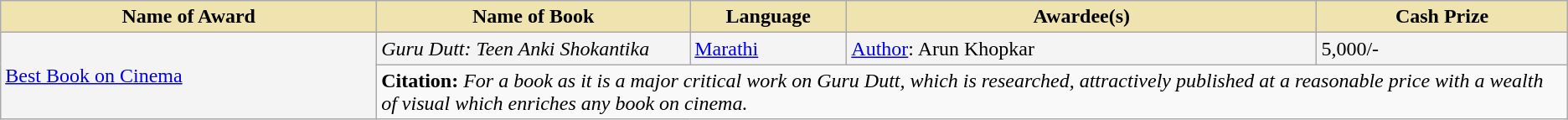<table class="wikitable">
<tr>
<th style="background-color:#EFE4B0;width:24%;">Name of Award</th>
<th style="background-color:#EFE4B0;width:20%;">Name of Book</th>
<th style="background-color:#EFE4B0;width:10%;">Language</th>
<th style="background-color:#EFE4B0;width:30%;">Awardee(s)</th>
<th style="background-color:#EFE4B0;width:16%;">Cash Prize</th>
</tr>
<tr style="background-color:#F4F4F4">
<td rowspan="2"><a href='#'>Best Book on Cinema</a></td>
<td><em>Guru Dutt: Teen Anki Shokantika</em></td>
<td><a href='#'>Marathi</a></td>
<td><a href='#'>Author</a>: Arun Khopkar</td>
<td> 5,000/-</td>
</tr>
<tr style="background-color:#F9F9F9">
<td colspan="4"><strong>Citation:</strong> <em>For a book as it is a major critical work on Guru Dutt, which is researched, attractively published at a reasonable price with a wealth of visual which enriches any book on cinema.</em></td>
</tr>
</table>
